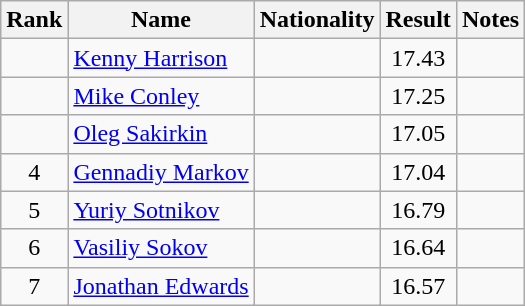<table class="wikitable sortable" style="text-align:center">
<tr>
<th>Rank</th>
<th>Name</th>
<th>Nationality</th>
<th>Result</th>
<th>Notes</th>
</tr>
<tr>
<td></td>
<td align=left><a href='#'>Kenny Harrison</a></td>
<td align=left></td>
<td>17.43</td>
<td></td>
</tr>
<tr>
<td></td>
<td align=left><a href='#'>Mike Conley</a></td>
<td align=left></td>
<td>17.25</td>
<td></td>
</tr>
<tr>
<td></td>
<td align=left><a href='#'>Oleg Sakirkin</a></td>
<td align=left></td>
<td>17.05</td>
<td></td>
</tr>
<tr>
<td>4</td>
<td align=left><a href='#'>Gennadiy Markov</a></td>
<td align=left></td>
<td>17.04</td>
<td></td>
</tr>
<tr>
<td>5</td>
<td align=left><a href='#'>Yuriy Sotnikov</a></td>
<td align=left></td>
<td>16.79</td>
<td></td>
</tr>
<tr>
<td>6</td>
<td align=left><a href='#'>Vasiliy Sokov</a></td>
<td align=left></td>
<td>16.64</td>
<td></td>
</tr>
<tr>
<td>7</td>
<td align=left><a href='#'>Jonathan Edwards</a></td>
<td align=left></td>
<td>16.57</td>
<td></td>
</tr>
</table>
